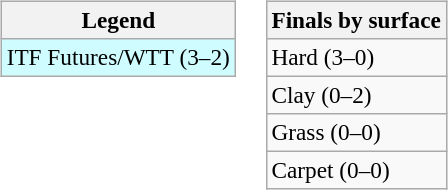<table>
<tr valign=top>
<td><br><table class=wikitable style=font-size:97%>
<tr>
<th>Legend</th>
</tr>
<tr bgcolor=cffcff>
<td>ITF Futures/WTT (3–2)</td>
</tr>
</table>
</td>
<td><br><table class=wikitable style=font-size:97%>
<tr>
<th>Finals by surface</th>
</tr>
<tr>
<td>Hard (3–0)</td>
</tr>
<tr>
<td>Clay (0–2)</td>
</tr>
<tr>
<td>Grass (0–0)</td>
</tr>
<tr>
<td>Carpet (0–0)</td>
</tr>
</table>
</td>
</tr>
</table>
